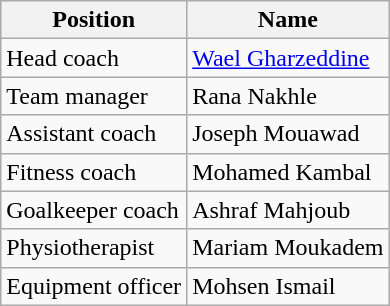<table class="wikitable">
<tr>
<th>Position</th>
<th>Name</th>
</tr>
<tr>
<td>Head coach</td>
<td> <a href='#'>Wael Gharzeddine</a></td>
</tr>
<tr>
<td>Team manager</td>
<td> Rana Nakhle</td>
</tr>
<tr>
<td>Assistant coach</td>
<td> Joseph Mouawad</td>
</tr>
<tr>
<td>Fitness coach</td>
<td> Mohamed Kambal</td>
</tr>
<tr>
<td>Goalkeeper coach</td>
<td> Ashraf Mahjoub</td>
</tr>
<tr>
<td>Physiotherapist</td>
<td> Mariam Moukadem</td>
</tr>
<tr>
<td>Equipment officer</td>
<td> Mohsen Ismail</td>
</tr>
</table>
